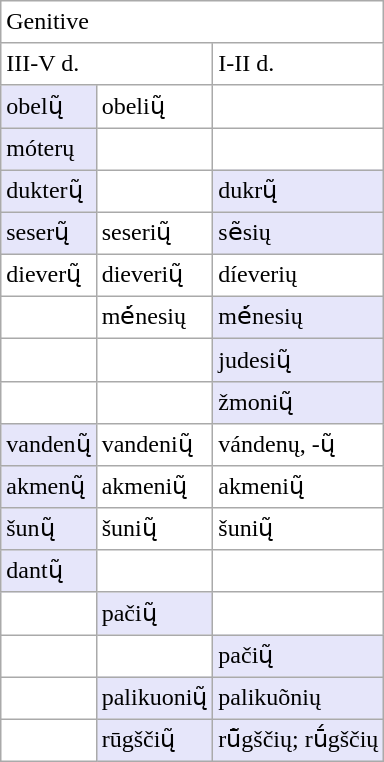<table class=wikitable style="background: #FFFFFF; line-height: 1.3em;">
<tr>
<td colspan=3>Genitive</td>
</tr>
<tr>
<td colspan=2>III-V d.</td>
<td>I-II d.</td>
</tr>
<tr>
<td style="background: #E6E6FA">obelų̃</td>
<td>obelių̃</td>
<td></td>
</tr>
<tr>
<td style="background: #E6E6FA">móterų</td>
<td></td>
<td></td>
</tr>
<tr>
<td style="background: #E6E6FA">dukterų̃</td>
<td></td>
<td style="background: #E6E6FA">dukrų̃</td>
</tr>
<tr>
<td style="background: #E6E6FA">seserų̃</td>
<td>seserių̃</td>
<td style="background: #E6E6FA">sẽsių</td>
</tr>
<tr>
<td>dieverų̃</td>
<td>dieverių̃</td>
<td>díeverių</td>
</tr>
<tr>
<td></td>
<td>mė́nesių</td>
<td style="background: #E6E6FA">mė́nesių</td>
</tr>
<tr>
<td></td>
<td></td>
<td style="background: #E6E6FA">judesių̃</td>
</tr>
<tr>
<td></td>
<td></td>
<td style="background: #E6E6FA">žmonių̃</td>
</tr>
<tr valgin=top>
<td style="background: #E6E6FA">vandenų̃<br></td>
<td>vandenių̃</td>
<td>vándenų, -ų̃</td>
</tr>
<tr>
<td style="background: #E6E6FA">akmenų̃</td>
<td>akmenių̃</td>
<td>akmenių̃</td>
</tr>
<tr>
<td style="background: #E6E6FA">šunų̃</td>
<td>šunių̃</td>
<td>šunių̃</td>
</tr>
<tr>
<td style="background: #E6E6FA">dantų̃</td>
<td></td>
<td></td>
</tr>
<tr>
<td></td>
<td style="background: #E6E6FA">pačių̃</td>
</tr>
<tr>
<td></td>
<td></td>
<td style="background: #E6E6FA">pačių̃</td>
</tr>
<tr>
<td></td>
<td style="background: #E6E6FA">palikuonių̃</td>
<td style="background: #E6E6FA">palikuõnių</td>
</tr>
<tr>
<td></td>
<td style="background: #E6E6FA">rūgščių̃</td>
<td style="background: #E6E6FA">rū̃gščių; rū́gščių</td>
</tr>
</table>
